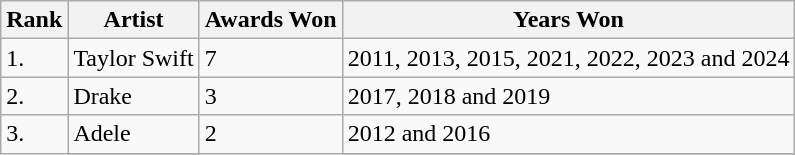<table class="wikitable">
<tr>
<th>Rank</th>
<th>Artist</th>
<th>Awards Won</th>
<th>Years Won</th>
</tr>
<tr>
<td rowspan="1">1.</td>
<td>Taylor Swift</td>
<td>7</td>
<td>2011, 2013, 2015, 2021, 2022, 2023 and 2024</td>
</tr>
<tr>
<td rowspan="1">2.</td>
<td>Drake</td>
<td>3</td>
<td>2017, 2018 and 2019</td>
</tr>
<tr>
<td rowspan=2>3.</td>
<td>Adele</td>
<td rowspan=2>2</td>
<td>2012 and 2016</td>
</tr>
<tr>
</tr>
</table>
